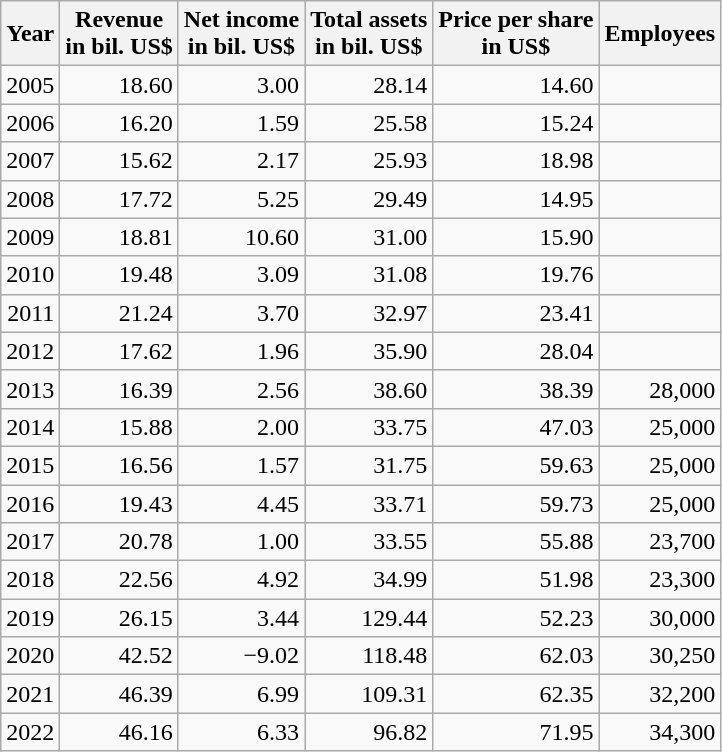<table class="wikitable float-left" style="text-align: right;">
<tr>
<th>Year</th>
<th>Revenue<br>in bil. US$</th>
<th>Net income<br>in bil. US$</th>
<th>Total assets<br>in bil. US$</th>
<th>Price per share<br>in US$</th>
<th>Employees</th>
</tr>
<tr>
<td>2005</td>
<td>18.60</td>
<td>3.00</td>
<td>28.14</td>
<td>14.60</td>
<td></td>
</tr>
<tr>
<td>2006</td>
<td>16.20</td>
<td>1.59</td>
<td>25.58</td>
<td>15.24</td>
<td></td>
</tr>
<tr>
<td>2007</td>
<td>15.62</td>
<td>2.17</td>
<td>25.93</td>
<td>18.98</td>
<td></td>
</tr>
<tr>
<td>2008</td>
<td>17.72</td>
<td>5.25</td>
<td>29.49</td>
<td>14.95</td>
<td></td>
</tr>
<tr>
<td>2009</td>
<td>18.81</td>
<td>10.60</td>
<td>31.00</td>
<td>15.90</td>
<td></td>
</tr>
<tr>
<td>2010</td>
<td>19.48</td>
<td>3.09</td>
<td>31.08</td>
<td>19.76</td>
<td></td>
</tr>
<tr>
<td>2011</td>
<td>21.24</td>
<td>3.70</td>
<td>32.97</td>
<td>23.41</td>
<td></td>
</tr>
<tr>
<td>2012</td>
<td>17.62</td>
<td>1.96</td>
<td>35.90</td>
<td>28.04</td>
<td></td>
</tr>
<tr>
<td>2013</td>
<td>16.39</td>
<td>2.56</td>
<td>38.60</td>
<td>38.39</td>
<td>28,000</td>
</tr>
<tr>
<td>2014</td>
<td>15.88</td>
<td>2.00</td>
<td>33.75</td>
<td>47.03</td>
<td>25,000</td>
</tr>
<tr>
<td>2015</td>
<td>16.56</td>
<td>1.57</td>
<td>31.75</td>
<td>59.63</td>
<td>25,000</td>
</tr>
<tr>
<td>2016</td>
<td>19.43</td>
<td>4.45</td>
<td>33.71</td>
<td>59.73</td>
<td>25,000</td>
</tr>
<tr>
<td>2017</td>
<td>20.78</td>
<td>1.00</td>
<td>33.55</td>
<td>55.88</td>
<td>23,700</td>
</tr>
<tr>
<td>2018</td>
<td>22.56</td>
<td>4.92</td>
<td>34.99</td>
<td>51.98</td>
<td>23,300</td>
</tr>
<tr>
<td>2019</td>
<td>26.15</td>
<td>3.44</td>
<td>129.44</td>
<td>52.23</td>
<td>30,000</td>
</tr>
<tr>
<td>2020</td>
<td>42.52</td>
<td>−9.02</td>
<td>118.48</td>
<td>62.03</td>
<td>30,250</td>
</tr>
<tr>
<td>2021</td>
<td>46.39</td>
<td>6.99</td>
<td>109.31</td>
<td>62.35</td>
<td>32,200</td>
</tr>
<tr>
<td>2022</td>
<td>46.16</td>
<td>6.33</td>
<td>96.82</td>
<td>71.95</td>
<td>34,300</td>
</tr>
</table>
